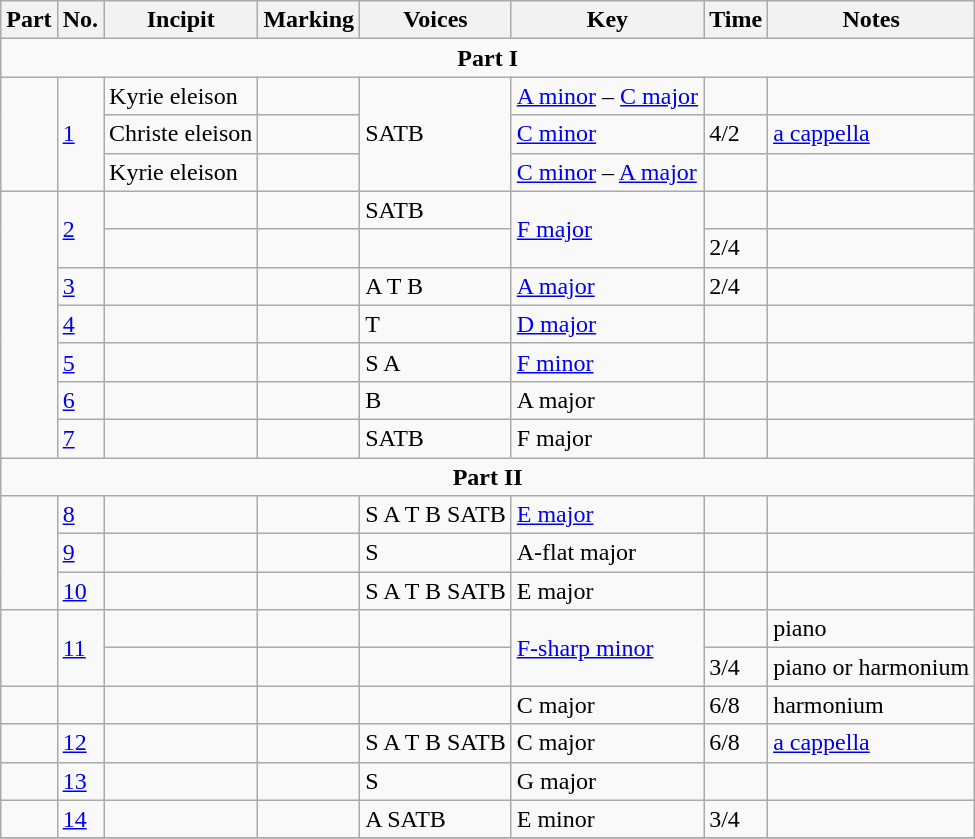<table class="wikitable plainrowheaders">
<tr>
<th scope="col">Part</th>
<th scope="col">No.</th>
<th scope="col">Incipit</th>
<th scope="col">Marking</th>
<th scope="col">Voices</th>
<th scope="col">Key</th>
<th scope="col">Time</th>
<th scope="col">Notes</th>
</tr>
<tr>
<td colspan="8" style="text-align: center;"><strong>Part I</strong></td>
</tr>
<tr>
<td rowspan="3" style="text-align: center;"></td>
<td rowspan="3"><a href='#'>1</a></td>
<td>Kyrie eleison</td>
<td></td>
<td rowspan="3">SATB</td>
<td><a href='#'>A minor</a> – <a href='#'>C major</a></td>
<td></td>
<td></td>
</tr>
<tr>
<td>Christe eleison</td>
<td></td>
<td><a href='#'>C minor</a></td>
<td>4/2</td>
<td><a href='#'>a cappella</a></td>
</tr>
<tr>
<td>Kyrie eleison</td>
<td></td>
<td><a href='#'>C minor</a> – <a href='#'>A major</a></td>
<td></td>
<td></td>
</tr>
<tr>
<td rowspan="7" style="text-align: center;"></td>
<td rowspan="2"><a href='#'>2</a></td>
<td></td>
<td></td>
<td>SATB</td>
<td rowspan="2"><a href='#'>F major</a></td>
<td></td>
<td></td>
</tr>
<tr>
<td></td>
<td></td>
<td></td>
<td>2/4</td>
<td></td>
</tr>
<tr>
<td><a href='#'>3</a></td>
<td></td>
<td></td>
<td>A T B</td>
<td><a href='#'>A major</a></td>
<td>2/4</td>
<td></td>
</tr>
<tr>
<td><a href='#'>4</a></td>
<td></td>
<td></td>
<td>T</td>
<td><a href='#'>D major</a></td>
<td></td>
<td></td>
</tr>
<tr>
<td><a href='#'>5</a></td>
<td></td>
<td></td>
<td>S A</td>
<td><a href='#'>F minor</a></td>
<td></td>
<td></td>
</tr>
<tr>
<td><a href='#'>6</a></td>
<td></td>
<td></td>
<td>B</td>
<td>A major</td>
<td></td>
<td></td>
</tr>
<tr>
<td><a href='#'>7</a></td>
<td></td>
<td></td>
<td>SATB</td>
<td>F major</td>
<td></td>
<td></td>
</tr>
<tr>
<td colspan="8" style="text-align: center;"><strong>Part II</strong></td>
</tr>
<tr>
<td rowspan="3" style="text-align: center;"></td>
<td><a href='#'>8</a></td>
<td></td>
<td></td>
<td>S A T B SATB</td>
<td><a href='#'>E major</a></td>
<td></td>
<td></td>
</tr>
<tr>
<td><a href='#'>9</a></td>
<td></td>
<td></td>
<td>S</td>
<td>A-flat major</td>
<td></td>
<td></td>
</tr>
<tr>
<td><a href='#'>10</a></td>
<td></td>
<td></td>
<td>S A T B SATB</td>
<td>E major</td>
<td></td>
<td></td>
</tr>
<tr>
<td rowspan="2" style="text-align: center;"></td>
<td rowspan="2"><a href='#'>11</a></td>
<td></td>
<td></td>
<td></td>
<td rowspan="2"><a href='#'>F-sharp minor</a></td>
<td></td>
<td>piano</td>
</tr>
<tr>
<td></td>
<td></td>
<td></td>
<td>3/4</td>
<td>piano or harmonium</td>
</tr>
<tr>
<td style="text-align: center;"></td>
<td></td>
<td></td>
<td></td>
<td></td>
<td>C major</td>
<td>6/8</td>
<td>harmonium</td>
</tr>
<tr>
<td style="text-align: center;"></td>
<td><a href='#'>12</a></td>
<td></td>
<td></td>
<td>S A T B SATB</td>
<td>C major</td>
<td>6/8</td>
<td><a href='#'>a cappella</a></td>
</tr>
<tr>
<td style="text-align: center;"></td>
<td><a href='#'>13</a></td>
<td></td>
<td></td>
<td>S</td>
<td>G major</td>
<td></td>
<td></td>
</tr>
<tr>
<td style="text-align: center;"></td>
<td><a href='#'>14</a></td>
<td></td>
<td></td>
<td>A SATB</td>
<td>E minor</td>
<td>3/4</td>
<td></td>
</tr>
<tr>
</tr>
</table>
